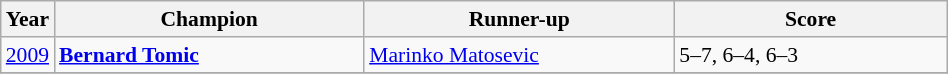<table class="wikitable" style="font-size:90%">
<tr>
<th>Year</th>
<th width="200">Champion</th>
<th width="200">Runner-up</th>
<th width="175">Score</th>
</tr>
<tr>
<td><a href='#'>2009</a></td>
<td> <strong><a href='#'>Bernard Tomic</a></strong> </td>
<td> <a href='#'>Marinko Matosevic</a></td>
<td>5–7, 6–4, 6–3</td>
</tr>
<tr>
</tr>
</table>
